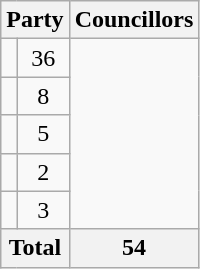<table class="wikitable">
<tr>
<th colspan=2>Party</th>
<th>Councillors</th>
</tr>
<tr>
<td></td>
<td align=center>36</td>
</tr>
<tr>
<td></td>
<td align=center>8</td>
</tr>
<tr>
<td></td>
<td align=center>5</td>
</tr>
<tr>
<td></td>
<td align=center>2</td>
</tr>
<tr>
<td></td>
<td align=center>3</td>
</tr>
<tr>
<th colspan=2>Total</th>
<th>54</th>
</tr>
</table>
